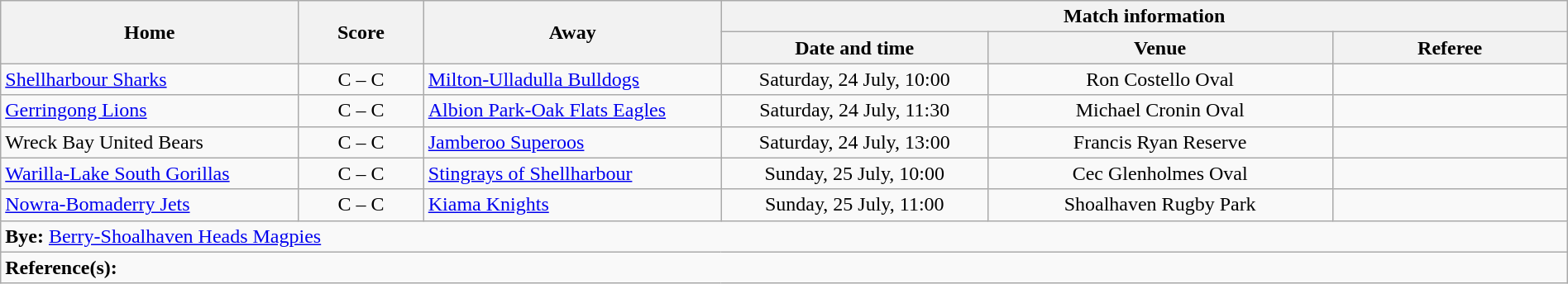<table class="wikitable" width="100% text-align:center;">
<tr>
<th rowspan="2" width="19%">Home</th>
<th rowspan="2" width="8%">Score</th>
<th rowspan="2" width="19%">Away</th>
<th colspan="3">Match information</th>
</tr>
<tr bgcolor="#CCCCCC">
<th width="17%">Date and time</th>
<th width="22%">Venue</th>
<th>Referee</th>
</tr>
<tr>
<td> <a href='#'>Shellharbour Sharks</a></td>
<td style="text-align:center;">C – C</td>
<td> <a href='#'>Milton-Ulladulla Bulldogs</a></td>
<td style="text-align:center;">Saturday, 24 July, 10:00</td>
<td style="text-align:center;">Ron Costello Oval</td>
<td style="text-align:center;"></td>
</tr>
<tr>
<td> <a href='#'>Gerringong Lions</a></td>
<td style="text-align:center;">C – C</td>
<td> <a href='#'>Albion Park-Oak Flats Eagles</a></td>
<td style="text-align:center;">Saturday, 24 July, 11:30</td>
<td style="text-align:center;">Michael Cronin Oval</td>
<td style="text-align:center;"></td>
</tr>
<tr>
<td> Wreck Bay United Bears</td>
<td style="text-align:center;">C – C</td>
<td> <a href='#'>Jamberoo Superoos</a></td>
<td style="text-align:center;">Saturday, 24 July, 13:00</td>
<td style="text-align:center;">Francis Ryan Reserve</td>
<td style="text-align:center;"></td>
</tr>
<tr>
<td> <a href='#'>Warilla-Lake South Gorillas</a></td>
<td style="text-align:center;">C – C</td>
<td> <a href='#'>Stingrays of Shellharbour</a></td>
<td style="text-align:center;">Sunday, 25 July, 10:00</td>
<td style="text-align:center;">Cec Glenholmes Oval</td>
<td style="text-align:center;"></td>
</tr>
<tr>
<td> <a href='#'>Nowra-Bomaderry Jets</a></td>
<td style="text-align:center;">C – C</td>
<td> <a href='#'>Kiama Knights</a></td>
<td style="text-align:center;">Sunday, 25 July, 11:00</td>
<td style="text-align:center;">Shoalhaven Rugby Park</td>
<td style="text-align:center;"></td>
</tr>
<tr>
<td colspan="6"><strong>Bye:</strong>  <a href='#'>Berry-Shoalhaven Heads Magpies</a></td>
</tr>
<tr>
<td colspan="6"><strong>Reference(s):</strong></td>
</tr>
</table>
